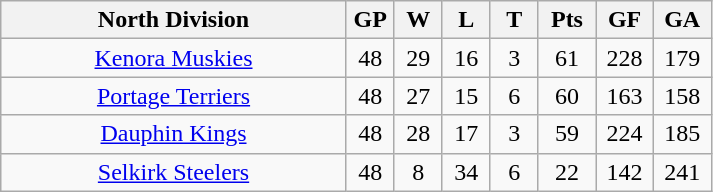<table class="wikitable" style="text-align:center">
<tr>
<th width="45%">North Division</th>
<th width="6.25%">GP</th>
<th width="6.25%">W</th>
<th width="6.25%">L</th>
<th width="6.25%">T</th>
<th width="7.5%">Pts</th>
<th width="7.5%">GF</th>
<th width="7.5%">GA</th>
</tr>
<tr>
<td><a href='#'>Kenora Muskies</a></td>
<td>48</td>
<td>29</td>
<td>16</td>
<td>3</td>
<td>61</td>
<td>228</td>
<td>179</td>
</tr>
<tr>
<td><a href='#'>Portage Terriers</a></td>
<td>48</td>
<td>27</td>
<td>15</td>
<td>6</td>
<td>60</td>
<td>163</td>
<td>158</td>
</tr>
<tr>
<td><a href='#'>Dauphin Kings</a></td>
<td>48</td>
<td>28</td>
<td>17</td>
<td>3</td>
<td>59</td>
<td>224</td>
<td>185</td>
</tr>
<tr>
<td><a href='#'>Selkirk Steelers</a></td>
<td>48</td>
<td>8</td>
<td>34</td>
<td>6</td>
<td>22</td>
<td>142</td>
<td>241</td>
</tr>
</table>
